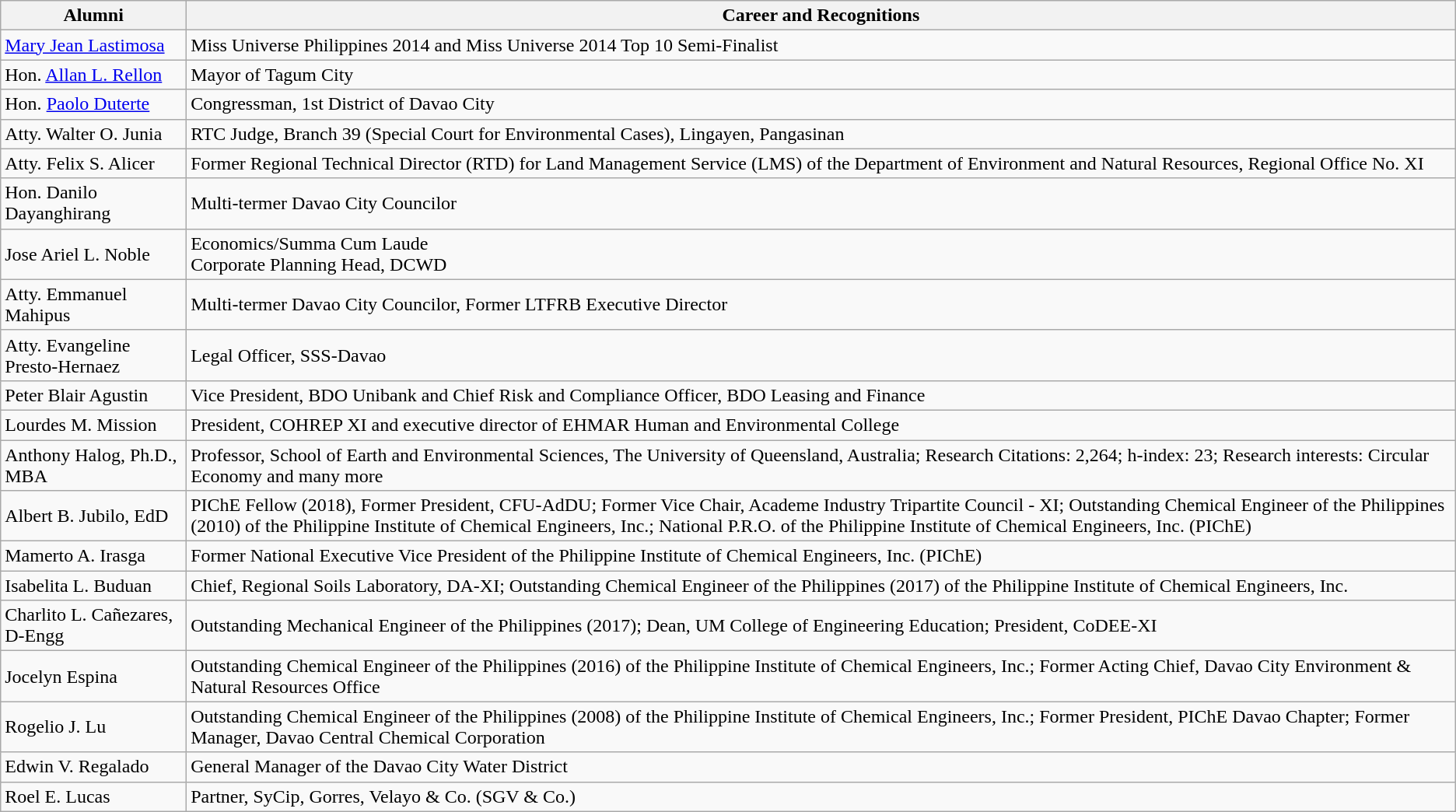<table class="wikitable sortable">
<tr>
<th>Alumni</th>
<th>Career and Recognitions</th>
</tr>
<tr>
<td><a href='#'>Mary Jean Lastimosa</a></td>
<td>Miss Universe Philippines 2014 and Miss Universe 2014 Top 10 Semi-Finalist</td>
</tr>
<tr>
<td>Hon. <a href='#'>Allan L. Rellon</a></td>
<td>Mayor of Tagum City</td>
</tr>
<tr>
<td>Hon. <a href='#'>Paolo Duterte</a></td>
<td>Congressman, 1st District of Davao City</td>
</tr>
<tr>
<td>Atty. Walter O. Junia</td>
<td>RTC Judge, Branch 39 (Special Court for Environmental Cases), Lingayen, Pangasinan</td>
</tr>
<tr>
<td>Atty. Felix S. Alicer</td>
<td>Former Regional Technical Director (RTD) for Land Management Service (LMS) of the Department of Environment and Natural Resources, Regional Office No. XI</td>
</tr>
<tr>
<td>Hon. Danilo Dayanghirang</td>
<td>Multi-termer Davao City Councilor</td>
</tr>
<tr>
<td>Jose Ariel L. Noble</td>
<td>Economics/Summa Cum Laude<br>Corporate Planning Head, DCWD</td>
</tr>
<tr>
<td>Atty. Emmanuel Mahipus</td>
<td>Multi-termer Davao City Councilor, Former LTFRB Executive Director</td>
</tr>
<tr>
<td>Atty. Evangeline Presto-Hernaez</td>
<td>Legal Officer, SSS-Davao</td>
</tr>
<tr>
<td>Peter Blair Agustin</td>
<td>Vice President, BDO Unibank and Chief Risk and Compliance Officer, BDO Leasing and Finance</td>
</tr>
<tr>
<td>Lourdes M. Mission</td>
<td>President, COHREP XI and executive director of EHMAR Human and Environmental College</td>
</tr>
<tr>
<td>Anthony Halog, Ph.D., MBA</td>
<td>Professor, School of Earth and Environmental Sciences, The University of Queensland, Australia; Research Citations: 2,264; h-index: 23; Research interests: Circular Economy and many more</td>
</tr>
<tr>
<td>Albert B. Jubilo, EdD</td>
<td>PIChE Fellow (2018), Former President, CFU-AdDU; Former Vice Chair, Academe Industry Tripartite Council - XI; Outstanding Chemical Engineer of the Philippines (2010) of the Philippine Institute of Chemical Engineers, Inc.; National P.R.O. of the Philippine Institute of Chemical Engineers, Inc. (PIChE)</td>
</tr>
<tr>
<td>Mamerto A. Irasga</td>
<td>Former National Executive Vice President of the Philippine Institute of Chemical Engineers, Inc. (PIChE)</td>
</tr>
<tr>
<td>Isabelita L. Buduan</td>
<td>Chief, Regional Soils Laboratory, DA-XI; Outstanding Chemical Engineer of the Philippines (2017) of the Philippine Institute of Chemical Engineers, Inc.</td>
</tr>
<tr>
<td>Charlito L. Cañezares, D-Engg</td>
<td>Outstanding Mechanical Engineer of the Philippines (2017); Dean, UM College of Engineering Education; President, CoDEE-XI</td>
</tr>
<tr>
<td>Jocelyn Espina</td>
<td>Outstanding Chemical Engineer of the Philippines (2016) of the Philippine Institute of Chemical Engineers, Inc.; Former Acting Chief, Davao City Environment & Natural Resources Office</td>
</tr>
<tr>
<td>Rogelio J. Lu</td>
<td>Outstanding Chemical Engineer of the Philippines (2008) of the Philippine Institute of Chemical Engineers, Inc.; Former President, PIChE Davao Chapter; Former Manager, Davao Central Chemical Corporation</td>
</tr>
<tr>
<td>Edwin V. Regalado</td>
<td>General Manager of the Davao City Water District</td>
</tr>
<tr>
<td>Roel E. Lucas</td>
<td>Partner, SyCip, Gorres, Velayo & Co. (SGV & Co.)</td>
</tr>
</table>
